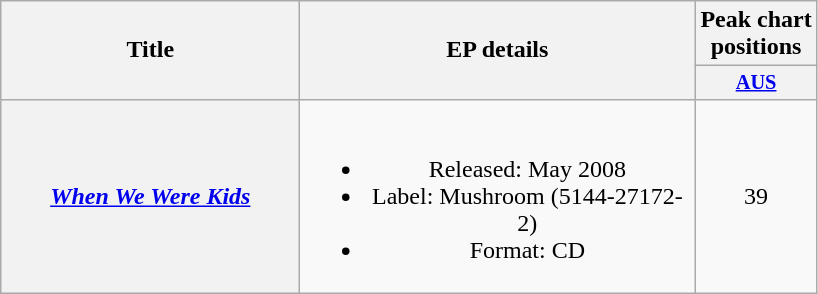<table class="wikitable plainrowheaders" style="text-align:center;" border="1">
<tr>
<th scope="col" rowspan="2" style="width:12em;">Title</th>
<th scope="col" rowspan="2" style="width:16em;">EP details</th>
<th scope="col" colspan="1">Peak chart<br>positions</th>
</tr>
<tr>
<th scope="col" style="font-size:85%"><a href='#'>AUS</a><br></th>
</tr>
<tr>
<th scope="row"><em><a href='#'>When We Were Kids</a></em></th>
<td><br><ul><li>Released: May 2008</li><li>Label: Mushroom (5144-27172-2)</li><li>Format: CD</li></ul></td>
<td>39</td>
</tr>
</table>
